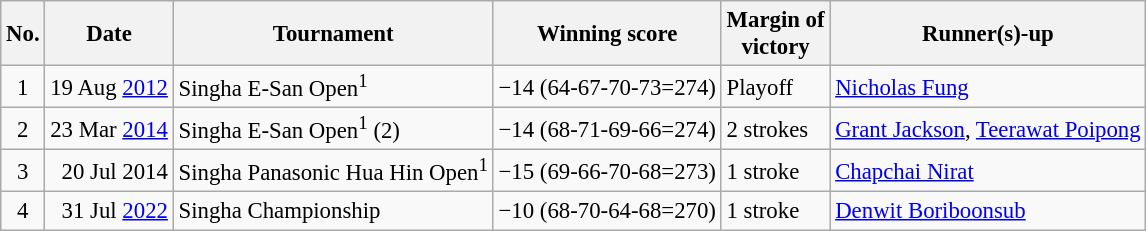<table class="wikitable" style="font-size:95%;">
<tr>
<th>No.</th>
<th>Date</th>
<th>Tournament</th>
<th>Winning score</th>
<th>Margin of<br>victory</th>
<th>Runner(s)-up</th>
</tr>
<tr>
<td align=center>1</td>
<td align=right>19 Aug <a href='#'>2012</a></td>
<td>Singha E-San Open<sup>1</sup></td>
<td>−14 (64-67-70-73=274)</td>
<td>Playoff</td>
<td> <a href='#'>Nicholas Fung</a></td>
</tr>
<tr>
<td align=center>2</td>
<td align=right>23 Mar <a href='#'>2014</a></td>
<td>Singha E-San Open<sup>1</sup> (2)</td>
<td>−14 (68-71-69-66=274)</td>
<td>2 strokes</td>
<td> <a href='#'>Grant Jackson</a>,  <a href='#'>Teerawat Poipong</a></td>
</tr>
<tr>
<td align=center>3</td>
<td align=right>20 Jul 2014</td>
<td>Singha Panasonic Hua Hin Open<sup>1</sup></td>
<td>−15 (69-66-70-68=273)</td>
<td>1 stroke</td>
<td> <a href='#'>Chapchai Nirat</a></td>
</tr>
<tr>
<td align=center>4</td>
<td align=right>31 Jul <a href='#'>2022</a></td>
<td>Singha Championship</td>
<td>−10 (68-70-64-68=270)</td>
<td>1 stroke</td>
<td> <a href='#'>Denwit Boriboonsub</a></td>
</tr>
</table>
